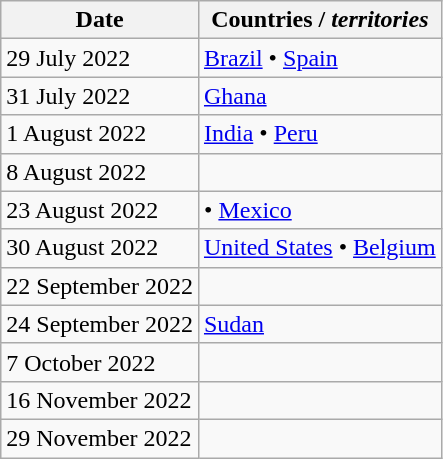<table class="wikitable mw-datatable">
<tr>
<th scope="col">Date</th>
<th scope="col">Countries / <em>territories</em></th>
</tr>
<tr>
<td>29 July 2022</td>
<td> <a href='#'>Brazil</a> •  <a href='#'>Spain</a></td>
</tr>
<tr>
<td>31 July 2022</td>
<td> <a href='#'>Ghana</a></td>
</tr>
<tr>
<td>1 August 2022</td>
<td> <a href='#'>India</a> •  <a href='#'>Peru</a></td>
</tr>
<tr>
<td>8 August 2022</td>
<td></td>
</tr>
<tr>
<td>23 August 2022</td>
<td> •  <a href='#'>Mexico</a></td>
</tr>
<tr>
<td>30 August 2022</td>
<td> <a href='#'>United States</a> •  <a href='#'>Belgium</a></td>
</tr>
<tr>
<td>22 September 2022</td>
<td></td>
</tr>
<tr>
<td>24 September 2022</td>
<td> <a href='#'>Sudan</a></td>
</tr>
<tr>
<td>7 October 2022</td>
<td></td>
</tr>
<tr>
<td>16 November 2022</td>
<td></td>
</tr>
<tr>
<td>29 November 2022</td>
<td></td>
</tr>
</table>
